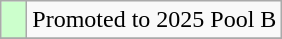<table class="wikitable">
<tr>
<td style="width:10px; background:#cfc;"></td>
<td>Promoted to 2025 Pool B</td>
</tr>
<tr>
</tr>
</table>
